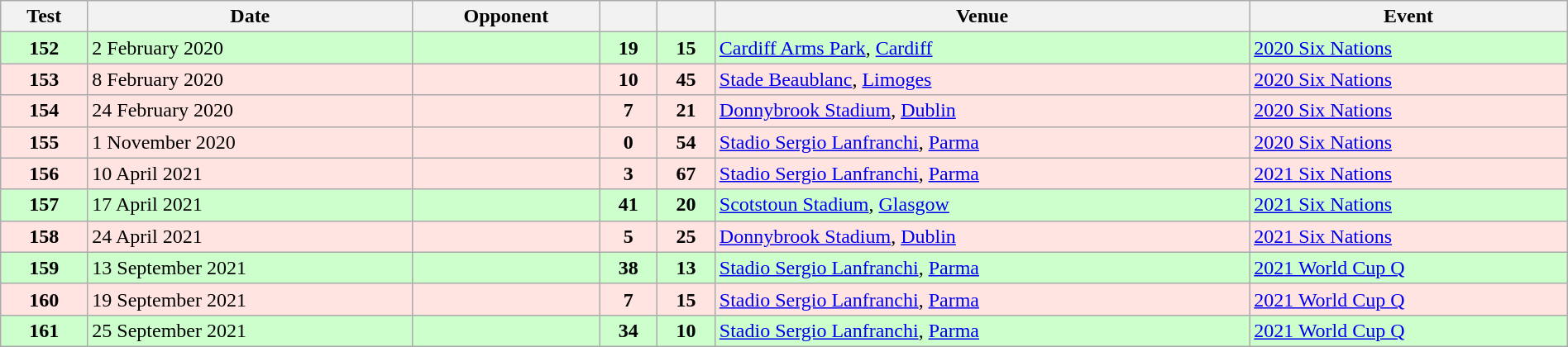<table class="wikitable sortable" style="width:100%">
<tr>
<th>Test</th>
<th>Date</th>
<th>Opponent</th>
<th></th>
<th></th>
<th>Venue</th>
<th>Event</th>
</tr>
<tr bgcolor="CCFFCC">
<td align="center"><strong>152</strong></td>
<td>2 February 2020</td>
<td></td>
<td align="center"><strong>19</strong></td>
<td align="center"><strong>15</strong></td>
<td><a href='#'>Cardiff Arms Park</a>, <a href='#'>Cardiff</a></td>
<td><a href='#'>2020 Six Nations</a></td>
</tr>
<tr bgcolor="FFE4E1">
<td align="center"><strong>153</strong></td>
<td>8 February 2020</td>
<td></td>
<td align="center"><strong>10</strong></td>
<td align="center"><strong>45</strong></td>
<td><a href='#'>Stade Beaublanc</a>, <a href='#'>Limoges</a></td>
<td><a href='#'>2020 Six Nations</a></td>
</tr>
<tr bgcolor="FFE4E1">
<td align="center"><strong>154</strong></td>
<td>24 February 2020</td>
<td></td>
<td align="center"><strong>7</strong></td>
<td align="center"><strong>21</strong></td>
<td><a href='#'>Donnybrook Stadium</a>, <a href='#'>Dublin</a></td>
<td><a href='#'>2020 Six Nations</a></td>
</tr>
<tr bgcolor="FFE4E1">
<td align="center"><strong>155</strong></td>
<td>1 November 2020</td>
<td></td>
<td align="center"><strong>0</strong></td>
<td align="center"><strong>54</strong></td>
<td><a href='#'>Stadio Sergio Lanfranchi</a>, <a href='#'>Parma</a></td>
<td><a href='#'>2020 Six Nations</a></td>
</tr>
<tr bgcolor="FFE4E1">
<td align="center"><strong>156</strong></td>
<td>10 April 2021</td>
<td></td>
<td align="center"><strong>3</strong></td>
<td align="center"><strong>67</strong></td>
<td><a href='#'>Stadio Sergio Lanfranchi</a>, <a href='#'>Parma</a></td>
<td><a href='#'>2021 Six Nations</a></td>
</tr>
<tr bgcolor="CCFFCC">
<td align="center"><strong>157</strong></td>
<td>17 April 2021</td>
<td></td>
<td align="center"><strong>41</strong></td>
<td align="center"><strong>20</strong></td>
<td><a href='#'>Scotstoun Stadium</a>, <a href='#'>Glasgow</a></td>
<td><a href='#'>2021 Six Nations</a></td>
</tr>
<tr bgcolor="FFE4E1">
<td align="center"><strong>158</strong></td>
<td>24 April 2021</td>
<td></td>
<td align="center"><strong>5</strong></td>
<td align="center"><strong>25</strong></td>
<td><a href='#'>Donnybrook Stadium</a>, <a href='#'>Dublin</a></td>
<td><a href='#'>2021 Six Nations</a></td>
</tr>
<tr bgcolor="CCFFCC">
<td align="center"><strong>159</strong></td>
<td>13 September 2021</td>
<td></td>
<td align="center"><strong>38</strong></td>
<td align="center"><strong>13</strong></td>
<td><a href='#'>Stadio Sergio Lanfranchi</a>, <a href='#'>Parma</a></td>
<td><a href='#'>2021 World Cup Q</a></td>
</tr>
<tr bgcolor="FFE4E1">
<td align="center"><strong>160</strong></td>
<td>19 September 2021</td>
<td></td>
<td align="center"><strong>7</strong></td>
<td align="center"><strong>15</strong></td>
<td><a href='#'>Stadio Sergio Lanfranchi</a>, <a href='#'>Parma</a></td>
<td><a href='#'>2021 World Cup Q</a></td>
</tr>
<tr bgcolor="CCFFCC">
<td align="center"><strong>161</strong></td>
<td>25 September 2021</td>
<td></td>
<td align="center"><strong>34</strong></td>
<td align="center"><strong>10</strong></td>
<td><a href='#'>Stadio Sergio Lanfranchi</a>, <a href='#'>Parma</a></td>
<td><a href='#'>2021 World Cup Q</a></td>
</tr>
</table>
